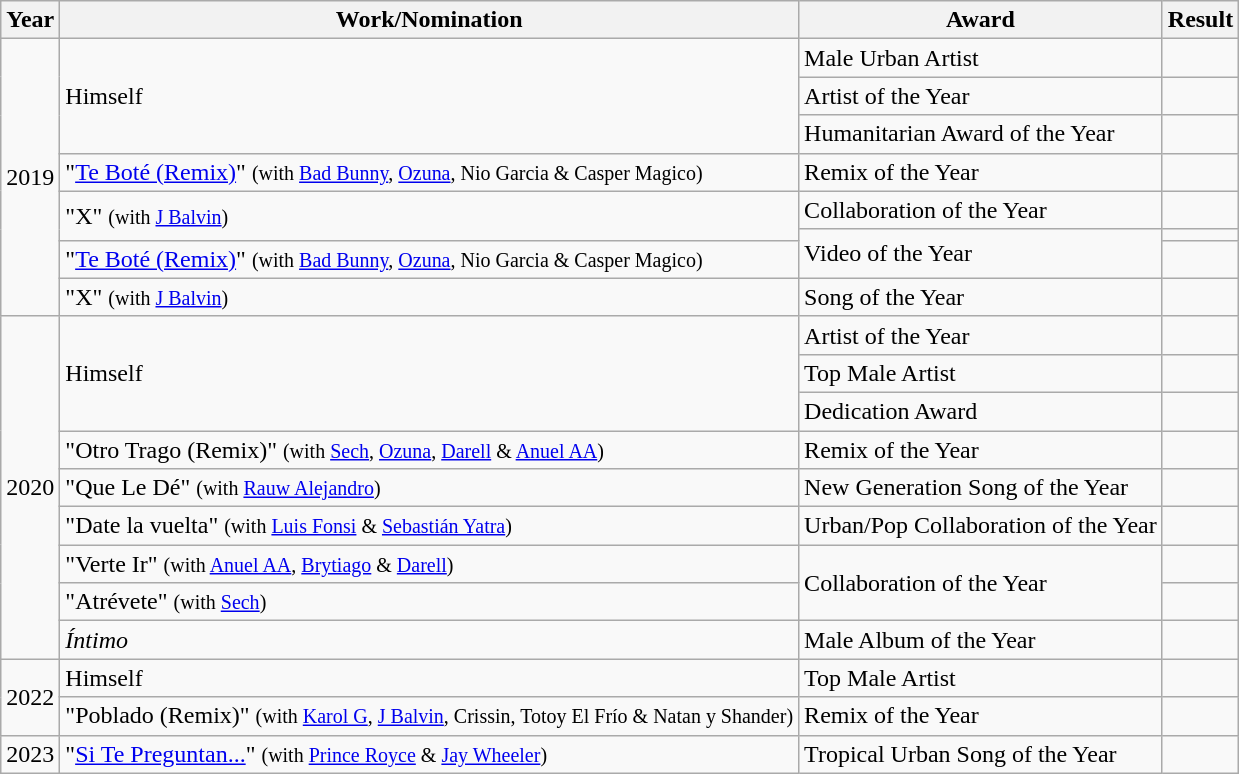<table class="wikitable">
<tr>
<th>Year</th>
<th>Work/Nomination</th>
<th>Award</th>
<th>Result</th>
</tr>
<tr>
<td rowspan="8">2019</td>
<td rowspan="3">Himself</td>
<td>Male Urban Artist</td>
<td></td>
</tr>
<tr>
<td>Artist of the Year</td>
<td></td>
</tr>
<tr>
<td>Humanitarian Award of the Year</td>
<td></td>
</tr>
<tr>
<td>"<a href='#'>Te Boté (Remix)</a>" <small>(with <a href='#'>Bad Bunny</a>, <a href='#'>Ozuna</a>, Nio Garcia & Casper Magico)</small></td>
<td>Remix of the Year</td>
<td></td>
</tr>
<tr>
<td rowspan="2">"X" <small>(with <a href='#'>J Balvin</a>)</small></td>
<td>Collaboration of the Year</td>
<td></td>
</tr>
<tr>
<td rowspan="2">Video of the Year</td>
<td></td>
</tr>
<tr>
<td>"<a href='#'>Te Boté (Remix)</a>" <small>(with <a href='#'>Bad Bunny</a>, <a href='#'>Ozuna</a>, Nio Garcia & Casper Magico)</small></td>
<td></td>
</tr>
<tr>
<td>"X" <small>(with <a href='#'>J Balvin</a>)</small></td>
<td>Song of the Year</td>
<td></td>
</tr>
<tr>
<td rowspan="9">2020</td>
<td rowspan="3">Himself</td>
<td>Artist of the Year</td>
<td></td>
</tr>
<tr>
<td>Top Male Artist</td>
<td></td>
</tr>
<tr>
<td>Dedication Award</td>
<td></td>
</tr>
<tr>
<td rowspan="1">"Otro Trago (Remix)" <small>(with <a href='#'>Sech</a>, <a href='#'>Ozuna</a>, <a href='#'>Darell</a> & <a href='#'>Anuel AA</a>)</small></td>
<td>Remix of the Year</td>
<td></td>
</tr>
<tr>
<td>"Que Le Dé" <small>(with <a href='#'>Rauw Alejandro</a>)</small></td>
<td>New Generation Song of the Year</td>
<td></td>
</tr>
<tr>
<td>"Date la vuelta" <small>(with <a href='#'>Luis Fonsi</a> & <a href='#'>Sebastián Yatra</a>)</small></td>
<td>Urban/Pop Collaboration of the Year</td>
<td></td>
</tr>
<tr>
<td>"Verte Ir" <small>(with <a href='#'>Anuel AA</a>, <a href='#'>Brytiago</a> & <a href='#'>Darell</a>)</small></td>
<td rowspan="2">Collaboration of the Year</td>
<td></td>
</tr>
<tr>
<td>"Atrévete" <small>(with <a href='#'>Sech</a>)</small></td>
<td></td>
</tr>
<tr>
<td><em>Íntimo</em></td>
<td>Male Album of the Year</td>
<td></td>
</tr>
<tr>
<td rowspan="2">2022</td>
<td>Himself</td>
<td>Top Male Artist</td>
<td></td>
</tr>
<tr>
<td>"Poblado (Remix)" <small>(with <a href='#'>Karol G</a>, <a href='#'>J Balvin</a>, Crissin, Totoy El Frío & Natan y Shander)</small></td>
<td>Remix of the Year</td>
<td></td>
</tr>
<tr>
<td>2023</td>
<td>"<a href='#'>Si Te Preguntan...</a>" <small>(with <a href='#'>Prince Royce</a> & <a href='#'>Jay Wheeler</a>)</small></td>
<td>Tropical Urban Song of the Year</td>
<td></td>
</tr>
</table>
